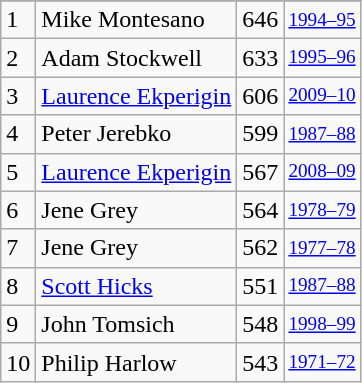<table class="wikitable">
<tr>
</tr>
<tr>
<td>1</td>
<td>Mike Montesano</td>
<td>646</td>
<td style="font-size:80%;"><a href='#'>1994–95</a></td>
</tr>
<tr>
<td>2</td>
<td>Adam Stockwell</td>
<td>633</td>
<td style="font-size:80%;"><a href='#'>1995–96</a></td>
</tr>
<tr>
<td>3</td>
<td><a href='#'>Laurence Ekperigin</a></td>
<td>606</td>
<td style="font-size:80%;"><a href='#'>2009–10</a></td>
</tr>
<tr>
<td>4</td>
<td>Peter Jerebko</td>
<td>599</td>
<td style="font-size:80%;"><a href='#'>1987–88</a></td>
</tr>
<tr>
<td>5</td>
<td><a href='#'>Laurence Ekperigin</a></td>
<td>567</td>
<td style="font-size:80%;"><a href='#'>2008–09</a></td>
</tr>
<tr>
<td>6</td>
<td>Jene Grey</td>
<td>564</td>
<td style="font-size:80%;"><a href='#'>1978–79</a></td>
</tr>
<tr>
<td>7</td>
<td>Jene Grey</td>
<td>562</td>
<td style="font-size:80%;"><a href='#'>1977–78</a></td>
</tr>
<tr>
<td>8</td>
<td><a href='#'>Scott Hicks</a></td>
<td>551</td>
<td style="font-size:80%;"><a href='#'>1987–88</a></td>
</tr>
<tr>
<td>9</td>
<td>John Tomsich</td>
<td>548</td>
<td style="font-size:80%;"><a href='#'>1998–99</a></td>
</tr>
<tr>
<td>10</td>
<td>Philip Harlow</td>
<td>543</td>
<td style="font-size:80%;"><a href='#'>1971–72</a></td>
</tr>
</table>
